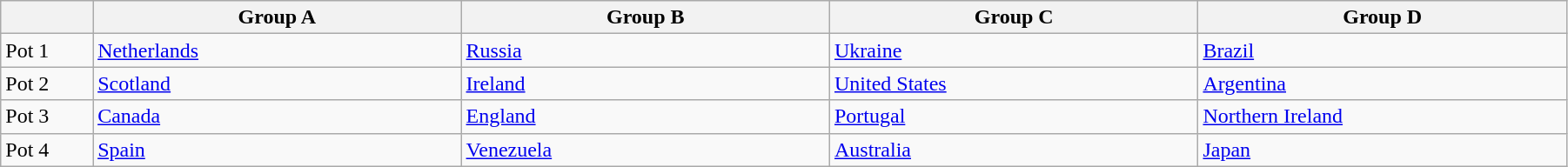<table class="wikitable" style="width:95%">
<tr>
<th width=5%></th>
<th width=20%><strong>Group A</strong></th>
<th width=20%><strong>Group B</strong></th>
<th width=20%><strong>Group C</strong></th>
<th width=20%><strong>Group D</strong></th>
</tr>
<tr>
<td>Pot 1</td>
<td> <a href='#'>Netherlands</a></td>
<td> <a href='#'>Russia</a></td>
<td> <a href='#'>Ukraine</a></td>
<td> <a href='#'>Brazil</a></td>
</tr>
<tr>
<td>Pot 2</td>
<td> <a href='#'>Scotland</a></td>
<td> <a href='#'>Ireland</a></td>
<td> <a href='#'>United States</a></td>
<td> <a href='#'>Argentina</a></td>
</tr>
<tr>
<td>Pot 3</td>
<td> <a href='#'>Canada</a></td>
<td> <a href='#'>England</a></td>
<td> <a href='#'>Portugal</a></td>
<td> <a href='#'>Northern Ireland</a></td>
</tr>
<tr>
<td>Pot 4</td>
<td> <a href='#'>Spain</a></td>
<td> <a href='#'>Venezuela</a></td>
<td> <a href='#'>Australia</a></td>
<td> <a href='#'>Japan</a></td>
</tr>
</table>
